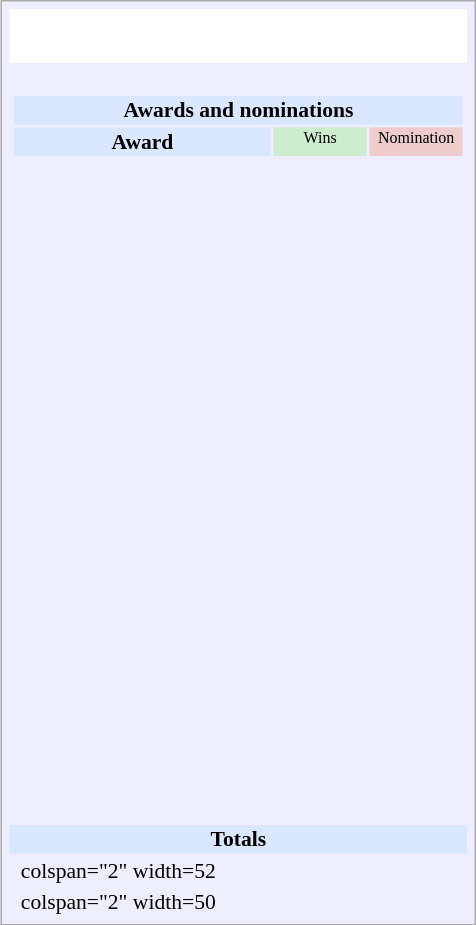<table class="infobox" style="width:22em; text-align:left; font-size:90%; vertical-align:middle; background:#eef;">
<tr style="background:white;">
<td colspan="3" style="text-align:center;"><br> <br></td>
</tr>
<tr>
<td colspan="3"><br><table class="collapsible collapsed" style="width:100%;">
<tr>
<th colspan="3" style="background:#d9e8ff; text-align:center;">Awards and nominations</th>
</tr>
<tr style="background:#d9e8ff; text-align:center;">
<th style="vertical-align: middle;">Award</th>
<td style="background:#cec; font-size:8pt; width:60px;">Wins</td>
<td style="background:#ecc; font-size:8pt; width:60px;">Nomination</td>
</tr>
<tr>
<td style="text-align:left;"><br></td>
<td></td>
<td></td>
</tr>
<tr>
<td style="text-align:left;"><br></td>
<td></td>
<td></td>
</tr>
<tr>
<td style="text-align:left;"><br></td>
<td></td>
<td></td>
</tr>
<tr>
<td style="text-align:left;"><br></td>
<td></td>
<td></td>
</tr>
<tr>
<td style="text-align:left;"><br></td>
<td></td>
<td></td>
</tr>
<tr>
<td style="text-align:left;"><br></td>
<td></td>
<td></td>
</tr>
<tr>
<td style="text-align:left;"><br></td>
<td></td>
<td></td>
</tr>
<tr>
<td style="text-align:left;"><br></td>
<td></td>
<td></td>
</tr>
<tr>
<td style="text-align:left;"><br></td>
<td></td>
<td></td>
</tr>
<tr>
<td style="text-align:left;"><br></td>
<td></td>
<td></td>
</tr>
<tr>
<td style="text-align:left;"><br></td>
<td></td>
<td></td>
</tr>
<tr>
<td style="text-align:left;"><br></td>
<td></td>
<td></td>
</tr>
<tr>
<td style="text-align:left;"><br></td>
<td></td>
<td></td>
</tr>
<tr>
<td style="text-align:left;"><br></td>
<td></td>
<td></td>
</tr>
<tr>
<td style="text-align:left;"><br></td>
<td></td>
<td></td>
</tr>
<tr>
<td style="text-align:left;"><br></td>
<td></td>
<td></td>
</tr>
<tr>
<td style="text-align:left;"><br></td>
<td></td>
<td></td>
</tr>
<tr>
<td style="text-align:left;"><br></td>
<td></td>
<td></td>
</tr>
<tr>
<td style="text-align:left;"><br></td>
<td></td>
<td></td>
</tr>
<tr>
<td style="text-align:left;"><br></td>
<td></td>
<td></td>
</tr>
<tr>
<td style="text-align:left;"><br></td>
<td></td>
<td></td>
</tr>
</table>
</td>
</tr>
<tr style="background:#d9e8ff;">
<td colspan="3" style="text-align:center;"><strong>Totals</strong></td>
</tr>
<tr>
<td></td>
<td>colspan="2" width=52 </td>
</tr>
<tr>
<td></td>
<td>colspan="2" width=50 </td>
</tr>
</table>
